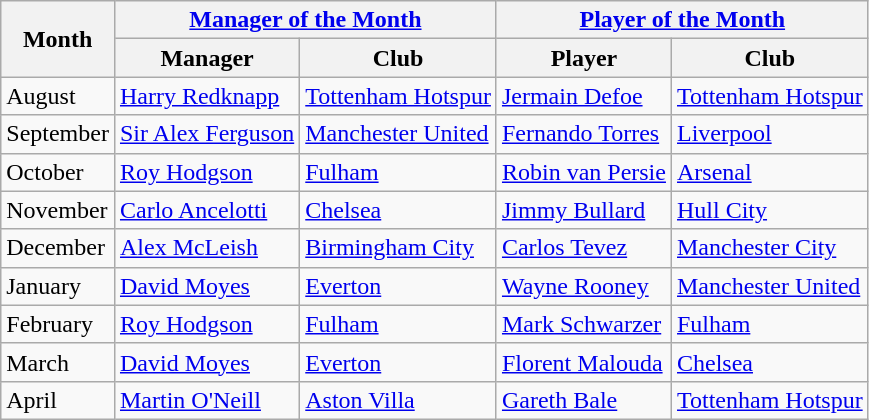<table class="wikitable">
<tr>
<th rowspan="2">Month</th>
<th colspan="2"><a href='#'>Manager of the Month</a></th>
<th colspan="2"><a href='#'>Player of the Month</a></th>
</tr>
<tr>
<th>Manager</th>
<th>Club</th>
<th>Player</th>
<th>Club</th>
</tr>
<tr>
<td>August</td>
<td><a href='#'>Harry Redknapp</a></td>
<td><a href='#'>Tottenham Hotspur</a></td>
<td><a href='#'>Jermain Defoe</a></td>
<td><a href='#'>Tottenham Hotspur</a></td>
</tr>
<tr>
<td>September</td>
<td><a href='#'>Sir Alex Ferguson</a></td>
<td><a href='#'>Manchester United</a></td>
<td><a href='#'>Fernando Torres</a></td>
<td><a href='#'>Liverpool</a></td>
</tr>
<tr>
<td>October</td>
<td><a href='#'>Roy Hodgson</a></td>
<td><a href='#'>Fulham</a></td>
<td><a href='#'>Robin van Persie</a></td>
<td><a href='#'>Arsenal</a></td>
</tr>
<tr>
<td>November</td>
<td><a href='#'>Carlo Ancelotti</a></td>
<td><a href='#'>Chelsea</a></td>
<td><a href='#'>Jimmy Bullard</a></td>
<td><a href='#'>Hull City</a></td>
</tr>
<tr>
<td>December</td>
<td><a href='#'>Alex McLeish</a></td>
<td><a href='#'>Birmingham City</a></td>
<td><a href='#'>Carlos Tevez</a></td>
<td><a href='#'>Manchester City</a></td>
</tr>
<tr>
<td>January</td>
<td><a href='#'>David Moyes</a></td>
<td><a href='#'>Everton</a></td>
<td><a href='#'>Wayne Rooney</a></td>
<td><a href='#'>Manchester United</a></td>
</tr>
<tr>
<td>February</td>
<td><a href='#'>Roy Hodgson</a></td>
<td><a href='#'>Fulham</a></td>
<td><a href='#'>Mark Schwarzer</a></td>
<td><a href='#'>Fulham</a></td>
</tr>
<tr>
<td>March</td>
<td><a href='#'>David Moyes</a></td>
<td><a href='#'>Everton</a></td>
<td><a href='#'>Florent Malouda</a></td>
<td><a href='#'>Chelsea</a></td>
</tr>
<tr>
<td>April</td>
<td><a href='#'>Martin O'Neill</a></td>
<td><a href='#'>Aston Villa</a></td>
<td><a href='#'>Gareth Bale</a></td>
<td><a href='#'>Tottenham Hotspur</a></td>
</tr>
</table>
